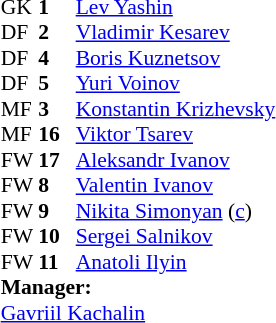<table cellspacing="0" cellpadding="0" style="font-size:90%; margin:0.2em auto;">
<tr>
<th width="25"></th>
<th width="25"></th>
</tr>
<tr>
<td>GK</td>
<td><strong>1</strong></td>
<td><a href='#'>Lev Yashin</a></td>
</tr>
<tr>
<td>DF</td>
<td><strong>2</strong></td>
<td><a href='#'>Vladimir Kesarev</a></td>
</tr>
<tr>
<td>DF</td>
<td><strong>4</strong></td>
<td><a href='#'>Boris Kuznetsov</a></td>
</tr>
<tr>
<td>DF</td>
<td><strong>5</strong></td>
<td><a href='#'>Yuri Voinov</a></td>
</tr>
<tr>
<td>MF</td>
<td><strong>3</strong></td>
<td><a href='#'>Konstantin Krizhevsky</a></td>
</tr>
<tr>
<td>MF</td>
<td><strong>16</strong></td>
<td><a href='#'>Viktor Tsarev</a></td>
</tr>
<tr>
<td>FW</td>
<td><strong>17</strong></td>
<td><a href='#'>Aleksandr Ivanov</a></td>
</tr>
<tr>
<td>FW</td>
<td><strong>8</strong></td>
<td><a href='#'>Valentin Ivanov</a></td>
</tr>
<tr>
<td>FW</td>
<td><strong>9</strong></td>
<td><a href='#'>Nikita Simonyan</a> (<a href='#'>c</a>)</td>
</tr>
<tr>
<td>FW</td>
<td><strong>10</strong></td>
<td><a href='#'>Sergei Salnikov</a></td>
</tr>
<tr>
<td>FW</td>
<td><strong>11</strong></td>
<td><a href='#'>Anatoli Ilyin</a></td>
</tr>
<tr>
<td colspan=3><strong>Manager:</strong></td>
</tr>
<tr>
<td colspan=4><a href='#'>Gavriil Kachalin</a></td>
</tr>
</table>
